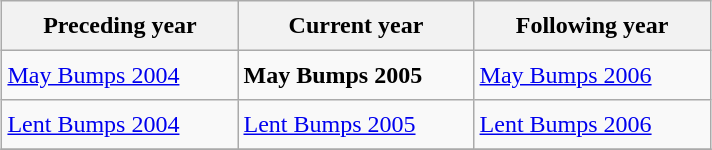<table class="wikitable" style="margin:1em auto; height:100px" align="center">
<tr>
<th width=150>Preceding year</th>
<th width=150>Current year</th>
<th width=150>Following year</th>
</tr>
<tr>
<td><a href='#'>May Bumps 2004</a></td>
<td><strong>May Bumps 2005</strong></td>
<td><a href='#'>May Bumps 2006</a></td>
</tr>
<tr>
<td><a href='#'>Lent Bumps 2004</a></td>
<td><a href='#'>Lent Bumps 2005</a></td>
<td><a href='#'>Lent Bumps 2006</a></td>
</tr>
<tr>
</tr>
</table>
